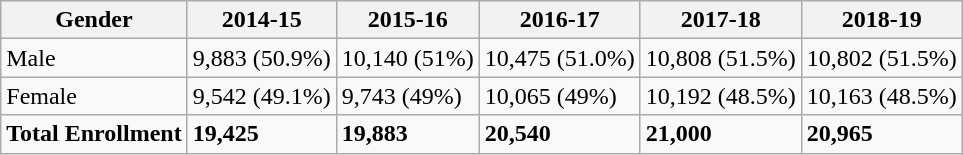<table class="wikitable">
<tr>
<th>Gender</th>
<th><strong>2014-15</strong></th>
<th>2015-16</th>
<th>2016-17</th>
<th>2017-18</th>
<th>2018-19</th>
</tr>
<tr>
<td>Male</td>
<td>9,883 (50.9%)</td>
<td>10,140 (51%)</td>
<td>10,475 (51.0%)</td>
<td>10,808 (51.5%)</td>
<td>10,802 (51.5%)</td>
</tr>
<tr>
<td>Female</td>
<td>9,542 (49.1%)</td>
<td>9,743 (49%)</td>
<td>10,065 (49%)</td>
<td>10,192 (48.5%)</td>
<td>10,163 (48.5%)</td>
</tr>
<tr>
<td><strong>Total Enrollment</strong></td>
<td><strong>19,425</strong></td>
<td><strong>19,883</strong></td>
<td><strong>20,540</strong></td>
<td><strong>21,000</strong></td>
<td><strong>20,965</strong></td>
</tr>
</table>
